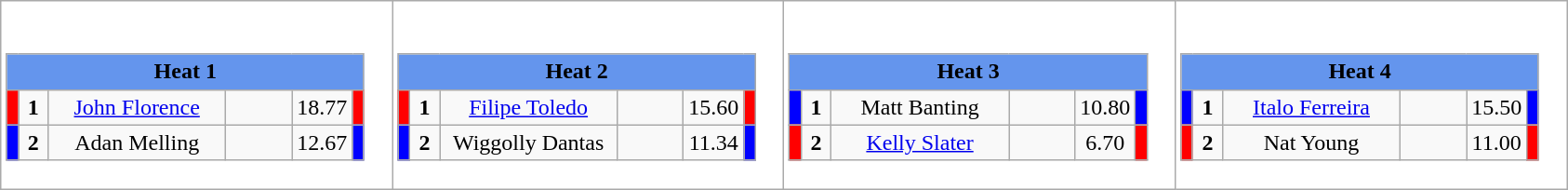<table class="wikitable" style="background:#fff;">
<tr>
<td><div><br><table class="wikitable">
<tr>
<td colspan="6"  style="text-align:center; background:#6495ed;"><strong>Heat 1</strong></td>
</tr>
<tr>
<td style="width:01px; background: #f00;"></td>
<td style="width:14px; text-align:center;"><strong>1</strong></td>
<td style="width:120px; text-align:center;"><a href='#'>John Florence</a></td>
<td style="width:40px; text-align:center;"></td>
<td style="width:20px; text-align:center;">18.77</td>
<td style="width:01px; background: #f00;"></td>
</tr>
<tr>
<td style="width:01px; background: #00f;"></td>
<td style="width:14px; text-align:center;"><strong>2</strong></td>
<td style="width:120px; text-align:center;">Adan Melling</td>
<td style="width:40px; text-align:center;"></td>
<td style="width:20px; text-align:center;">12.67</td>
<td style="width:01px; background: #00f;"></td>
</tr>
</table>
</div></td>
<td><div><br><table class="wikitable">
<tr>
<td colspan="6"  style="text-align:center; background:#6495ed;"><strong>Heat 2</strong></td>
</tr>
<tr>
<td style="width:01px; background: #f00;"></td>
<td style="width:14px; text-align:center;"><strong>1</strong></td>
<td style="width:120px; text-align:center;"><a href='#'>Filipe Toledo</a></td>
<td style="width:40px; text-align:center;"></td>
<td style="width:20px; text-align:center;">15.60</td>
<td style="width:01px; background: #f00;"></td>
</tr>
<tr>
<td style="width:01px; background: #00f;"></td>
<td style="width:14px; text-align:center;"><strong>2</strong></td>
<td style="width:120px; text-align:center;">Wiggolly Dantas</td>
<td style="width:40px; text-align:center;"></td>
<td style="width:20px; text-align:center;">11.34</td>
<td style="width:01px; background: #00f;"></td>
</tr>
</table>
</div></td>
<td><div><br><table class="wikitable">
<tr>
<td colspan="6"  style="text-align:center; background:#6495ed;"><strong>Heat 3</strong></td>
</tr>
<tr>
<td style="width:01px; background: #00f;"></td>
<td style="width:14px; text-align:center;"><strong>1</strong></td>
<td style="width:120px; text-align:center;">Matt Banting</td>
<td style="width:40px; text-align:center;"></td>
<td style="width:20px; text-align:center;">10.80</td>
<td style="width:01px; background: #00f;"></td>
</tr>
<tr>
<td style="width:01px; background: #f00;"></td>
<td style="width:14px; text-align:center;"><strong>2</strong></td>
<td style="width:120px; text-align:center;"><a href='#'>Kelly Slater</a></td>
<td style="width:40px; text-align:center;"></td>
<td style="width:20px; text-align:center;">6.70</td>
<td style="width:01px; background: #f00;"></td>
</tr>
</table>
</div></td>
<td><div><br><table class="wikitable">
<tr>
<td colspan="6"  style="text-align:center; background:#6495ed;"><strong>Heat 4</strong></td>
</tr>
<tr>
<td style="width:01px; background: #00f;"></td>
<td style="width:14px; text-align:center;"><strong>1</strong></td>
<td style="width:120px; text-align:center;"><a href='#'>Italo Ferreira</a></td>
<td style="width:40px; text-align:center;"></td>
<td style="width:20px; text-align:center;">15.50</td>
<td style="width:01px; background: #00f;"></td>
</tr>
<tr>
<td style="width:01px; background: #f00;"></td>
<td style="width:14px; text-align:center;"><strong>2</strong></td>
<td style="width:120px; text-align:center;">Nat Young</td>
<td style="width:40px; text-align:center;"></td>
<td style="width:20px; text-align:center;">11.00</td>
<td style="width:01px; background: #f00;"></td>
</tr>
</table>
</div></td>
</tr>
</table>
